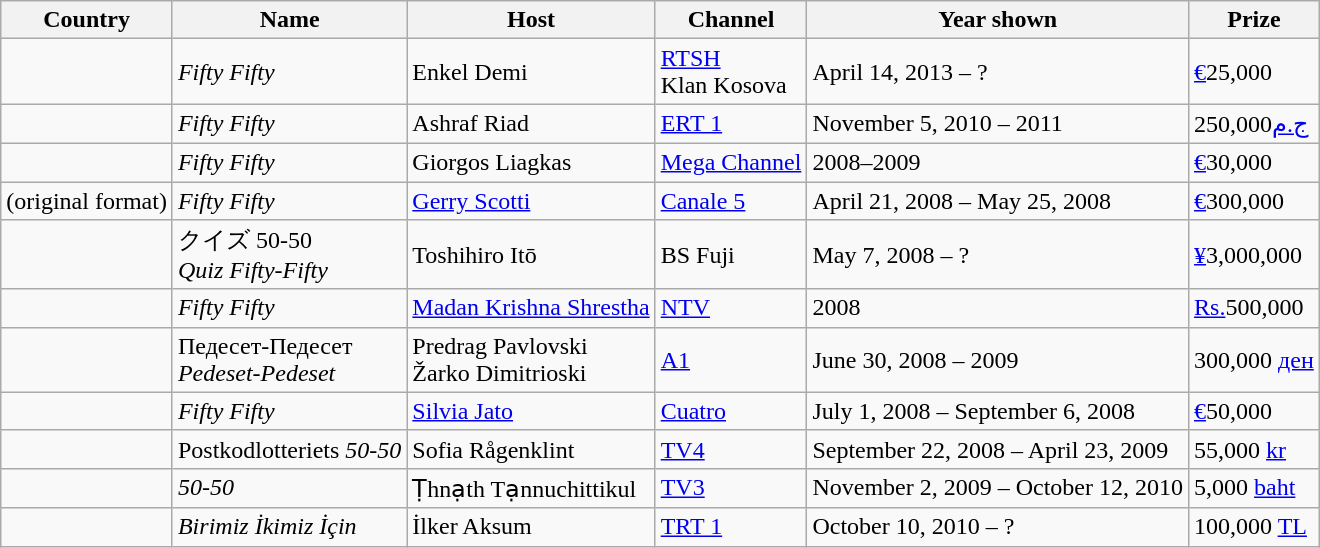<table class="wikitable">
<tr>
<th>Country</th>
<th>Name</th>
<th>Host</th>
<th>Channel</th>
<th>Year shown</th>
<th>Prize</th>
</tr>
<tr>
<td><br></td>
<td><em>Fifty Fifty</em></td>
<td>Enkel Demi</td>
<td><a href='#'>RTSH</a><br>Klan Kosova</td>
<td>April 14, 2013 – ?</td>
<td><a href='#'>€</a>25,000</td>
</tr>
<tr>
<td></td>
<td><em>Fifty Fifty</em></td>
<td>Ashraf Riad</td>
<td><a href='#'>ERT 1</a></td>
<td>November 5, 2010 – 2011</td>
<td><a href='#'>ج.م</a>250,000</td>
</tr>
<tr>
<td></td>
<td><em>Fifty Fifty</em></td>
<td>Giorgos Liagkas</td>
<td><a href='#'>Mega Channel</a></td>
<td>2008–2009</td>
<td><a href='#'>€</a>30,000</td>
</tr>
<tr>
<td> (original format)</td>
<td><em>Fifty Fifty</em></td>
<td><a href='#'>Gerry Scotti</a></td>
<td><a href='#'>Canale 5</a></td>
<td>April 21, 2008 – May 25, 2008</td>
<td><a href='#'>€</a>300,000</td>
</tr>
<tr>
<td></td>
<td>クイズ 50-50<br><em>Quiz Fifty-Fifty</em></td>
<td>Toshihiro Itō</td>
<td>BS Fuji</td>
<td>May 7, 2008 – ?</td>
<td><a href='#'>¥</a>3,000,000</td>
</tr>
<tr>
<td></td>
<td><em>Fifty Fifty</em></td>
<td><a href='#'>Madan Krishna Shrestha</a></td>
<td><a href='#'>NTV</a></td>
<td>2008</td>
<td><a href='#'>Rs.</a>500,000</td>
</tr>
<tr>
<td></td>
<td>Педесет-Педесет<br><em>Pedeset-Pedeset</em></td>
<td>Predrag Pavlovski<br>Žarko Dimitrioski</td>
<td><a href='#'>A1</a></td>
<td>June 30, 2008 – 2009</td>
<td>300,000 <a href='#'>ден</a></td>
</tr>
<tr>
<td></td>
<td><em>Fifty Fifty</em></td>
<td><a href='#'>Silvia Jato</a></td>
<td><a href='#'>Cuatro</a></td>
<td>July 1, 2008 – September 6, 2008</td>
<td><a href='#'>€</a>50,000</td>
</tr>
<tr>
<td></td>
<td>Postkodlotteriets <em>50-50</em></td>
<td>Sofia Rågenklint</td>
<td><a href='#'>TV4</a></td>
<td>September 22, 2008 – April 23, 2009</td>
<td>55,000 <a href='#'>kr</a></td>
</tr>
<tr>
<td></td>
<td><em>50-50</em></td>
<td>Ṭhnạth Tạnnuchittikul</td>
<td><a href='#'>TV3</a></td>
<td>November 2, 2009 – October 12, 2010</td>
<td>5,000 <a href='#'>baht</a></td>
</tr>
<tr>
<td></td>
<td><em>Birimiz İkimiz İçin</em></td>
<td>İlker Aksum</td>
<td><a href='#'>TRT 1</a></td>
<td>October 10, 2010 – ?</td>
<td>100,000 <a href='#'>TL</a></td>
</tr>
</table>
